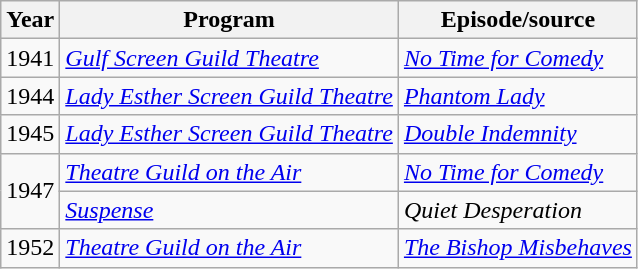<table class="wikitable">
<tr>
<th>Year</th>
<th>Program</th>
<th>Episode/source</th>
</tr>
<tr>
<td>1941</td>
<td><em><a href='#'>Gulf Screen Guild Theatre</a></em></td>
<td><em><a href='#'>No Time for Comedy</a></em></td>
</tr>
<tr>
<td>1944</td>
<td><em><a href='#'>Lady Esther Screen Guild Theatre</a></em></td>
<td><em><a href='#'>Phantom Lady</a></em></td>
</tr>
<tr>
<td>1945</td>
<td><em><a href='#'>Lady Esther Screen Guild Theatre</a></em></td>
<td><em><a href='#'>Double Indemnity</a></em></td>
</tr>
<tr>
<td rowspan="2">1947</td>
<td><em><a href='#'>Theatre Guild on the Air</a></em></td>
<td><em><a href='#'>No Time for Comedy</a></em></td>
</tr>
<tr>
<td><em><a href='#'>Suspense</a></em></td>
<td><em>Quiet Desperation</em></td>
</tr>
<tr>
<td>1952</td>
<td><em><a href='#'>Theatre Guild on the Air</a></em></td>
<td><em><a href='#'>The Bishop Misbehaves</a></em></td>
</tr>
</table>
